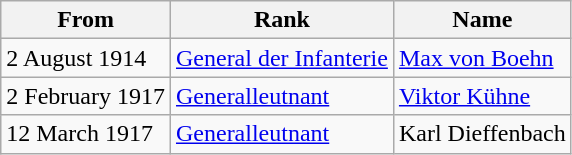<table class="wikitable">
<tr>
<th>From</th>
<th>Rank</th>
<th>Name</th>
</tr>
<tr>
<td>2 August 1914</td>
<td><a href='#'>General der Infanterie</a></td>
<td><a href='#'>Max von Boehn</a></td>
</tr>
<tr>
<td>2 February 1917</td>
<td><a href='#'>Generalleutnant</a></td>
<td><a href='#'>Viktor Kühne</a></td>
</tr>
<tr>
<td>12 March 1917</td>
<td><a href='#'>Generalleutnant</a></td>
<td>Karl Dieffenbach</td>
</tr>
</table>
